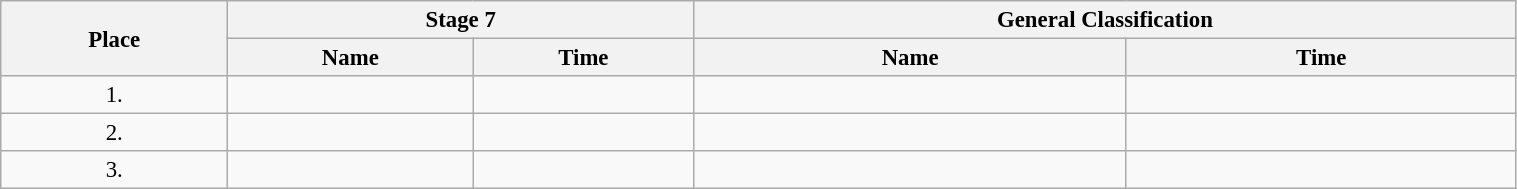<table class=wikitable style="font-size:95%" width="80%">
<tr>
<th rowspan="2">Place</th>
<th colspan="2">Stage 7</th>
<th colspan="2">General Classification</th>
</tr>
<tr>
<th>Name</th>
<th>Time</th>
<th>Name</th>
<th>Time</th>
</tr>
<tr>
<td align="center">1.</td>
<td></td>
<td></td>
<td></td>
<td></td>
</tr>
<tr>
<td align="center">2.</td>
<td></td>
<td></td>
<td></td>
<td></td>
</tr>
<tr>
<td align="center">3.</td>
<td></td>
<td></td>
<td></td>
<td></td>
</tr>
</table>
